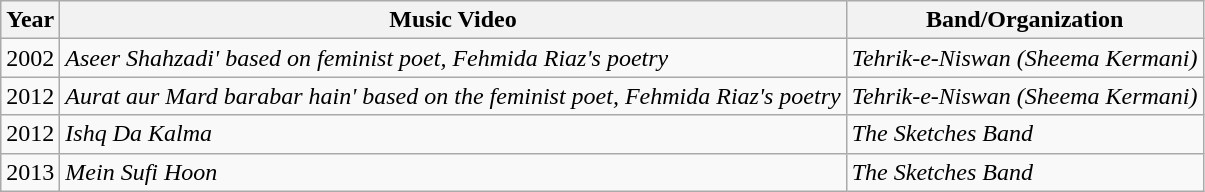<table class="wikitable">
<tr>
<th>Year</th>
<th>Music Video</th>
<th>Band/Organization</th>
</tr>
<tr>
<td>2002</td>
<td><em>Aseer Shahzadi' based on feminist poet, Fehmida Riaz's poetry</em></td>
<td><em>Tehrik-e-Niswan (Sheema Kermani)</em></td>
</tr>
<tr>
<td>2012</td>
<td><em>Aurat aur Mard barabar hain' based on the feminist poet, Fehmida Riaz's poetry</em></td>
<td><em>Tehrik-e-Niswan (Sheema Kermani)</em></td>
</tr>
<tr>
<td>2012</td>
<td><em>Ishq Da Kalma</em></td>
<td><em>The Sketches Band</em></td>
</tr>
<tr>
<td>2013</td>
<td><em>Mein Sufi Hoon</em></td>
<td><em>The Sketches Band</em></td>
</tr>
</table>
